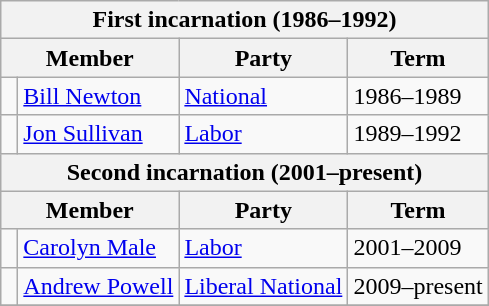<table class="wikitable">
<tr>
<th colspan="4">First incarnation (1986–1992)</th>
</tr>
<tr>
<th colspan="2">Member</th>
<th>Party</th>
<th>Term</th>
</tr>
<tr>
<td> </td>
<td><a href='#'>Bill Newton</a></td>
<td><a href='#'>National</a></td>
<td>1986–1989</td>
</tr>
<tr>
<td> </td>
<td><a href='#'>Jon Sullivan</a></td>
<td><a href='#'>Labor</a></td>
<td>1989–1992</td>
</tr>
<tr>
<th colspan="4">Second incarnation (2001–present)</th>
</tr>
<tr>
<th colspan="2">Member</th>
<th>Party</th>
<th>Term</th>
</tr>
<tr>
<td> </td>
<td><a href='#'>Carolyn Male</a></td>
<td><a href='#'>Labor</a></td>
<td>2001–2009</td>
</tr>
<tr>
<td> </td>
<td><a href='#'>Andrew Powell</a></td>
<td><a href='#'>Liberal National</a></td>
<td>2009–present</td>
</tr>
<tr>
</tr>
</table>
